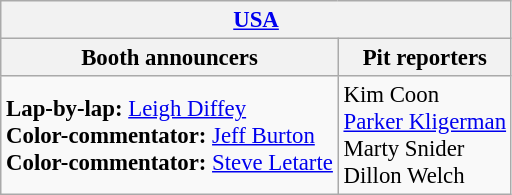<table class="wikitable" style="font-size: 95%">
<tr>
<th colspan="2"><a href='#'>USA</a></th>
</tr>
<tr>
<th>Booth announcers</th>
<th>Pit reporters</th>
</tr>
<tr>
<td><strong>Lap-by-lap:</strong> <a href='#'>Leigh Diffey</a><br><strong>Color-commentator:</strong> <a href='#'>Jeff Burton</a><br><strong>Color-commentator:</strong> <a href='#'>Steve Letarte</a><br></td>
<td>Kim Coon<br><a href='#'>Parker Kligerman</a><br>Marty Snider<br>Dillon Welch</td>
</tr>
</table>
